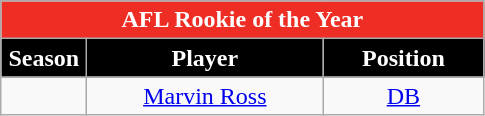<table class="wikitable sortable" style="text-align:center">
<tr>
<td colspan="4" style="background:#EE2D24; color:white;"><strong>AFL Rookie of the Year</strong></td>
</tr>
<tr>
<th style="width:50px; background:#000; color:white;">Season</th>
<th style="width:150px; background:#000; color:white;">Player</th>
<th style="width:100px; background:#000; color:white;">Position</th>
</tr>
<tr>
<td></td>
<td><a href='#'>Marvin Ross</a></td>
<td><a href='#'>DB</a></td>
</tr>
</table>
